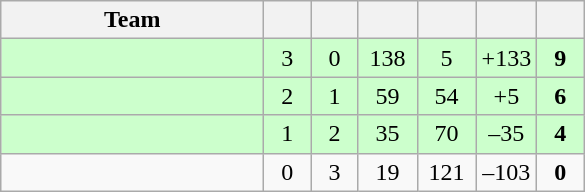<table class="wikitable" style="text-align:center;">
<tr>
<th style="width:10.5em;">Team</th>
<th style="width:1.5em;"></th>
<th style="width:1.5em;"></th>
<th style="width:2.0em;"></th>
<th style="width:2.0em;"></th>
<th style="width:2.0em;"></th>
<th style="width:1.5em;"></th>
</tr>
<tr bgcolor=#cfc>
<td align="left"></td>
<td>3</td>
<td>0</td>
<td>138</td>
<td>5</td>
<td>+133</td>
<td><strong>9</strong></td>
</tr>
<tr bgcolor=#cfc>
<td align="left"></td>
<td>2</td>
<td>1</td>
<td>59</td>
<td>54</td>
<td>+5</td>
<td><strong>6</strong></td>
</tr>
<tr bgcolor=#cfc>
<td align="left"></td>
<td>1</td>
<td>2</td>
<td>35</td>
<td>70</td>
<td>–35</td>
<td><strong>4</strong></td>
</tr>
<tr>
<td align="left"></td>
<td>0</td>
<td>3</td>
<td>19</td>
<td>121</td>
<td>–103</td>
<td><strong>0</strong></td>
</tr>
</table>
